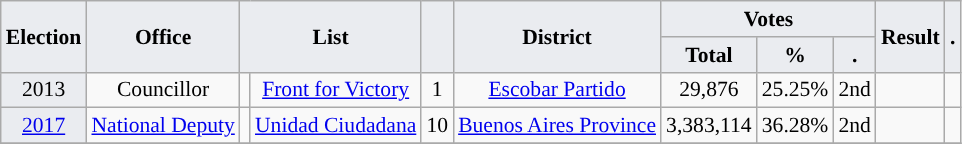<table class="wikitable" style="font-size:90%; text-align:center;">
<tr>
<th style="background-color:#EAECF0;" rowspan=2>Election</th>
<th style="background-color:#EAECF0;" rowspan=2>Office</th>
<th style="background-color:#EAECF0;" colspan=2 rowspan=2>List</th>
<th style="background-color:#EAECF0;" rowspan=2></th>
<th style="background-color:#EAECF0;" rowspan=2>District</th>
<th style="background-color:#EAECF0;" colspan=3>Votes</th>
<th style="background-color:#EAECF0;" rowspan=2>Result</th>
<th style="background-color:#EAECF0;" rowspan=2>.</th>
</tr>
<tr>
<th style="background-color:#EAECF0;">Total</th>
<th style="background-color:#EAECF0;">%</th>
<th style="background-color:#EAECF0;">.</th>
</tr>
<tr>
<td style="background-color:#EAECF0;">2013</td>
<td>Councillor</td>
<td style="background-color:"></td>
<td><a href='#'>Front for Victory</a></td>
<td>1</td>
<td><a href='#'>Escobar Partido</a></td>
<td>29,876</td>
<td>25.25%</td>
<td>2nd</td>
<td></td>
<td></td>
</tr>
<tr>
<td style="background-color:#EAECF0;"><a href='#'>2017</a></td>
<td><a href='#'>National Deputy</a></td>
<td style="background-color:"></td>
<td><a href='#'>Unidad Ciudadana</a></td>
<td>10</td>
<td><a href='#'>Buenos Aires Province</a></td>
<td>3,383,114</td>
<td>36.28%</td>
<td>2nd</td>
<td></td>
<td></td>
</tr>
<tr>
</tr>
</table>
